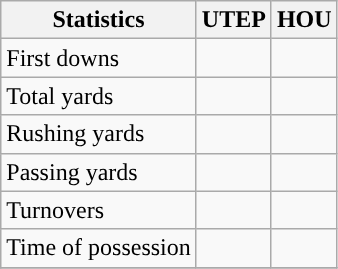<table class="wikitable">
<tr>
<th>Statistics</th>
<th>UTEP</th>
<th>HOU</th>
</tr>
<tr>
<td>First downs</td>
<td></td>
<td></td>
</tr>
<tr>
<td>Total yards</td>
<td></td>
<td></td>
</tr>
<tr>
<td>Rushing yards</td>
<td></td>
<td></td>
</tr>
<tr>
<td>Passing yards</td>
<td></td>
<td></td>
</tr>
<tr>
<td>Turnovers</td>
<td></td>
<td></td>
</tr>
<tr>
<td>Time of possession</td>
<td></td>
<td></td>
</tr>
<tr>
</tr>
</table>
